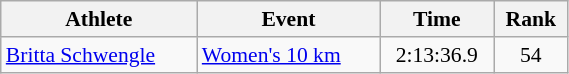<table class="wikitable" style="text-align:center; font-size:90%; width:30%;">
<tr>
<th>Athlete</th>
<th>Event</th>
<th>Time</th>
<th>Rank</th>
</tr>
<tr>
<td align=left><a href='#'>Britta Schwengle</a></td>
<td align=left><a href='#'>Women's 10 km</a></td>
<td>2:13:36.9</td>
<td>54</td>
</tr>
</table>
